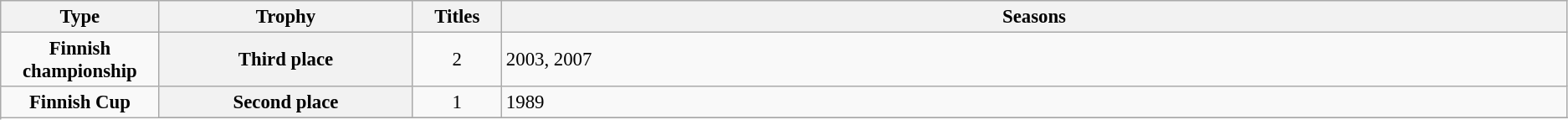<table class="wikitable plainrowheaders" style="font-size:95%; text-align:center;">
<tr>
<th style="width: 1%;">Type</th>
<th style="width: 5%;">Trophy</th>
<th style="width: 1%;">Titles</th>
<th style="width: 21%;">Seasons</th>
</tr>
<tr>
<td scope="rowgroup" rowspan="1"><strong>Finnish championship</strong></td>
<th scope="row">Third place</th>
<td>2</td>
<td align="left">2003, 2007</td>
</tr>
<tr>
<td scope="rowgroup" rowspan="2"><strong>Finnish Cup</strong></td>
<th scope="row">Second place</th>
<td>1</td>
<td align="left">1989</td>
</tr>
<tr>
</tr>
</table>
